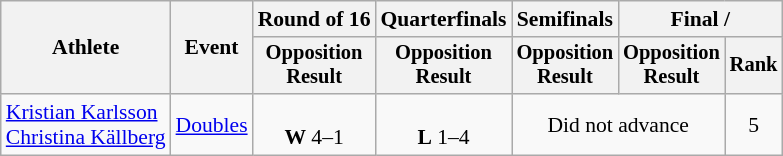<table class="wikitable" style="font-size:90%;">
<tr>
<th rowspan=2>Athlete</th>
<th rowspan=2>Event</th>
<th>Round of 16</th>
<th>Quarterfinals</th>
<th>Semifinals</th>
<th colspan=2>Final / </th>
</tr>
<tr style="font-size:95%">
<th>Opposition<br>Result</th>
<th>Opposition<br>Result</th>
<th>Opposition<br>Result</th>
<th>Opposition<br>Result</th>
<th>Rank</th>
</tr>
<tr align=center>
<td align=left><a href='#'>Kristian Karlsson</a><br><a href='#'>Christina Källberg</a></td>
<td align=left><a href='#'>Doubles</a></td>
<td><br><strong>W</strong> 4–1</td>
<td><br><strong>L</strong> 1–4</td>
<td colspan=2>Did not advance</td>
<td>5</td>
</tr>
</table>
